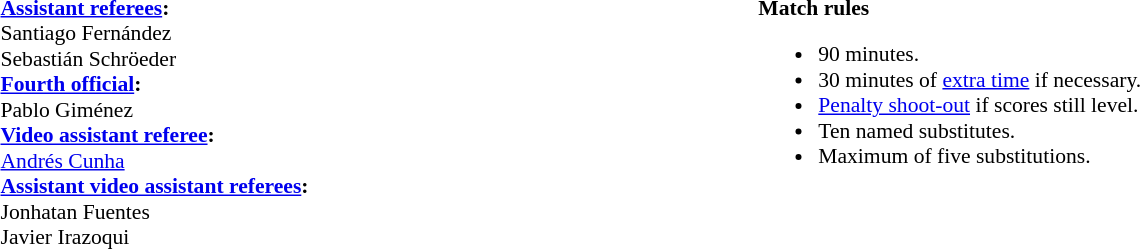<table width=100% style="font-size: 90%">
<tr>
<td><br><strong><a href='#'>Assistant referees</a>:</strong>
<br>Santiago Fernández
<br>Sebastián Schröeder
<br><strong><a href='#'>Fourth official</a>:</strong>
<br>Pablo Giménez
<br><strong><a href='#'>Video assistant referee</a>:</strong>
<br><a href='#'>Andrés Cunha</a>
<br><strong><a href='#'>Assistant video assistant referees</a>:</strong>
<br>Jonhatan Fuentes
<br>Javier Irazoqui
<br></td>
<td style="width:60%; vertical-align:top"><br><strong>Match rules</strong><ul><li>90 minutes.</li><li>30 minutes of <a href='#'>extra time</a> if necessary.</li><li><a href='#'>Penalty shoot-out</a> if scores still level.</li><li>Ten named substitutes.</li><li>Maximum of five substitutions.</li></ul></td>
</tr>
</table>
